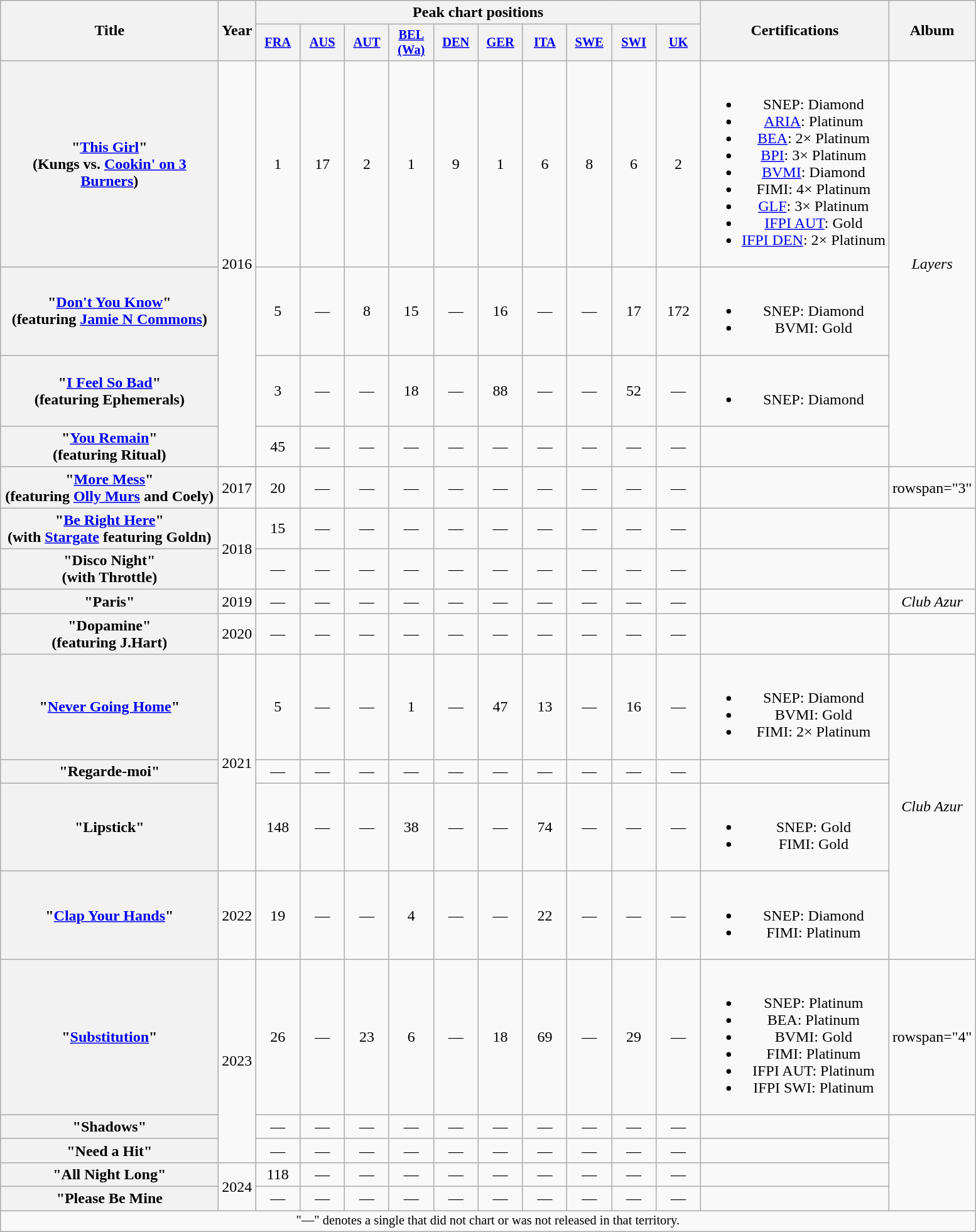<table class="wikitable plainrowheaders" style="text-align:center;">
<tr>
<th scope="col" rowspan="2" style="width:14em;">Title</th>
<th scope="col" rowspan="2" style="width:1em;">Year</th>
<th scope="col" colspan="10">Peak chart positions</th>
<th scope="col" rowspan="2">Certifications</th>
<th scope="col" rowspan="2">Album</th>
</tr>
<tr>
<th scope="col" style="width:3em;font-size:85%;"><a href='#'>FRA</a><br></th>
<th scope="col" style="width:3em;font-size:85%;"><a href='#'>AUS</a><br></th>
<th scope="col" style="width:3em;font-size:85%;"><a href='#'>AUT</a><br></th>
<th scope="col" style="width:3em;font-size:85%;"><a href='#'>BEL (Wa)</a><br></th>
<th scope="col" style="width:3em;font-size:85%;"><a href='#'>DEN</a><br></th>
<th scope="col" style="width:3em;font-size:85%;"><a href='#'>GER</a><br></th>
<th scope="col" style="width:3em;font-size:85%;"><a href='#'>ITA</a><br></th>
<th scope="col" style="width:3em;font-size:85%;"><a href='#'>SWE</a><br></th>
<th scope="col" style="width:3em;font-size:85%;"><a href='#'>SWI</a><br></th>
<th scope="col" style="width:3em;font-size:85%;"><a href='#'>UK</a><br></th>
</tr>
<tr>
<th scope="row">"<a href='#'>This Girl</a>"<br><span>(Kungs vs. <a href='#'>Cookin' on 3 Burners</a>)</span></th>
<td rowspan="4">2016</td>
<td>1</td>
<td>17</td>
<td>2</td>
<td>1</td>
<td>9</td>
<td>1</td>
<td>6</td>
<td>8</td>
<td>6</td>
<td>2</td>
<td><br><ul><li>SNEP: Diamond</li><li><a href='#'>ARIA</a>: Platinum</li><li><a href='#'>BEA</a>: 2× Platinum</li><li><a href='#'>BPI</a>: 3× Platinum</li><li><a href='#'>BVMI</a>: Diamond</li><li>FIMI: 4× Platinum</li><li><a href='#'>GLF</a>: 3× Platinum</li><li><a href='#'>IFPI AUT</a>: Gold</li><li><a href='#'>IFPI DEN</a>: 2× Platinum</li></ul></td>
<td rowspan="4"><em>Layers</em></td>
</tr>
<tr>
<th scope="row">"<a href='#'>Don't You Know</a>"<br><span>(featuring <a href='#'>Jamie N Commons</a>)</span></th>
<td>5</td>
<td>—</td>
<td>8</td>
<td>15</td>
<td>—</td>
<td>16</td>
<td>—</td>
<td>—</td>
<td>17</td>
<td>172</td>
<td><br><ul><li>SNEP: Diamond</li><li>BVMI: Gold</li></ul></td>
</tr>
<tr>
<th scope="row">"<a href='#'>I Feel So Bad</a>" <br><span> (featuring Ephemerals)</span></th>
<td>3</td>
<td>—</td>
<td>—</td>
<td>18</td>
<td>—</td>
<td>88</td>
<td>—</td>
<td>—</td>
<td>52</td>
<td>—</td>
<td><br><ul><li>SNEP: Diamond</li></ul></td>
</tr>
<tr>
<th scope="row">"<a href='#'>You Remain</a>" <br><span>(featuring Ritual)</span></th>
<td>45</td>
<td>—</td>
<td>—</td>
<td>—</td>
<td>—</td>
<td>—</td>
<td>—</td>
<td>—</td>
<td>—</td>
<td>—</td>
<td></td>
</tr>
<tr>
<th scope="row">"<a href='#'>More Mess</a>"<br><span>(featuring <a href='#'>Olly Murs</a> and Coely)</span></th>
<td>2017</td>
<td>20</td>
<td>—</td>
<td>—</td>
<td>—</td>
<td>—</td>
<td>—</td>
<td>—</td>
<td>—</td>
<td>—</td>
<td>—</td>
<td></td>
<td>rowspan="3" </td>
</tr>
<tr>
<th scope="row">"<a href='#'>Be Right Here</a>"<br><span>(with <a href='#'>Stargate</a> featuring Goldn)</span></th>
<td rowspan="2">2018</td>
<td>15</td>
<td>—</td>
<td>—</td>
<td>—</td>
<td>—</td>
<td>—</td>
<td>—</td>
<td>—</td>
<td>—</td>
<td>—</td>
<td></td>
</tr>
<tr>
<th scope="row">"Disco Night" <br><span>(with Throttle)</span></th>
<td>—</td>
<td>—</td>
<td>—</td>
<td>—</td>
<td>—</td>
<td>—</td>
<td>—</td>
<td>—</td>
<td>—</td>
<td>—</td>
<td></td>
</tr>
<tr>
<th scope="row">"Paris"</th>
<td>2019</td>
<td>—</td>
<td>—</td>
<td>—</td>
<td>—</td>
<td>—</td>
<td>—</td>
<td>—</td>
<td>—</td>
<td>—</td>
<td>—</td>
<td></td>
<td><em>Club Azur</em></td>
</tr>
<tr>
<th scope="row">"Dopamine" <br><span>(featuring J.Hart)</span></th>
<td>2020</td>
<td>—</td>
<td>—</td>
<td>—</td>
<td>—</td>
<td>—</td>
<td>—</td>
<td>—</td>
<td>—</td>
<td>—</td>
<td>—</td>
<td></td>
<td></td>
</tr>
<tr>
<th scope="row">"<a href='#'>Never Going Home</a>"</th>
<td rowspan="3">2021</td>
<td>5</td>
<td>—</td>
<td>—</td>
<td>1</td>
<td>—</td>
<td>47</td>
<td>13</td>
<td>—</td>
<td>16</td>
<td>—</td>
<td><br><ul><li>SNEP: Diamond</li><li>BVMI: Gold</li><li>FIMI: 2× Platinum</li></ul></td>
<td rowspan="4"><em>Club Azur</em></td>
</tr>
<tr>
<th scope="row">"Regarde-moi"</th>
<td>—</td>
<td>—</td>
<td>—</td>
<td>—</td>
<td>—</td>
<td>—</td>
<td>—</td>
<td>—</td>
<td>—</td>
<td>—</td>
<td></td>
</tr>
<tr>
<th scope="row">"Lipstick"</th>
<td>148</td>
<td>—</td>
<td>—</td>
<td>38</td>
<td>—</td>
<td>—</td>
<td>74</td>
<td>—</td>
<td>—</td>
<td>—</td>
<td><br><ul><li>SNEP: Gold</li><li>FIMI: Gold</li></ul></td>
</tr>
<tr>
<th scope="row">"<a href='#'>Clap Your Hands</a>"</th>
<td>2022</td>
<td>19</td>
<td>—</td>
<td>—</td>
<td>4</td>
<td>—</td>
<td>—</td>
<td>22</td>
<td>—</td>
<td>—</td>
<td>—</td>
<td><br><ul><li>SNEP: Diamond</li><li>FIMI: Platinum</li></ul></td>
</tr>
<tr>
<th scope="row">"<a href='#'>Substitution</a>"<br></th>
<td rowspan="3">2023</td>
<td>26<br></td>
<td>—</td>
<td>23</td>
<td>6</td>
<td>—</td>
<td>18</td>
<td>69<br></td>
<td>—</td>
<td>29</td>
<td>—</td>
<td><br><ul><li>SNEP: Platinum</li><li>BEA: Platinum</li><li>BVMI: Gold</li><li>FIMI: Platinum</li><li>IFPI AUT: Platinum</li><li>IFPI SWI: Platinum</li></ul></td>
<td>rowspan="4" </td>
</tr>
<tr>
<th scope="row">"Shadows"<br></th>
<td>—</td>
<td>—</td>
<td>—</td>
<td>—</td>
<td>—</td>
<td>—</td>
<td>—</td>
<td>—</td>
<td>—</td>
<td>—</td>
<td></td>
</tr>
<tr>
<th scope="row">"Need a Hit"<br></th>
<td>—</td>
<td>—</td>
<td>—</td>
<td>—</td>
<td>—</td>
<td>—</td>
<td>—</td>
<td>—</td>
<td>—</td>
<td>—</td>
<td></td>
</tr>
<tr>
<th scope="row">"All Night Long"<br></th>
<td rowspan="2">2024</td>
<td>118<br></td>
<td>—</td>
<td>—</td>
<td>—</td>
<td>—</td>
<td>—</td>
<td>—</td>
<td>—</td>
<td>—</td>
<td>—</td>
<td></td>
</tr>
<tr>
<th scope="row">"Please Be Mine<br></th>
<td>—</td>
<td>—</td>
<td>—</td>
<td>—</td>
<td>—</td>
<td>—</td>
<td>—</td>
<td>—</td>
<td>—</td>
<td>—</td>
<td></td>
</tr>
<tr>
<td colspan="14" style="text-align:center; font-size:85%;">"—" denotes a single that did not chart or was not released in that territory.</td>
</tr>
</table>
